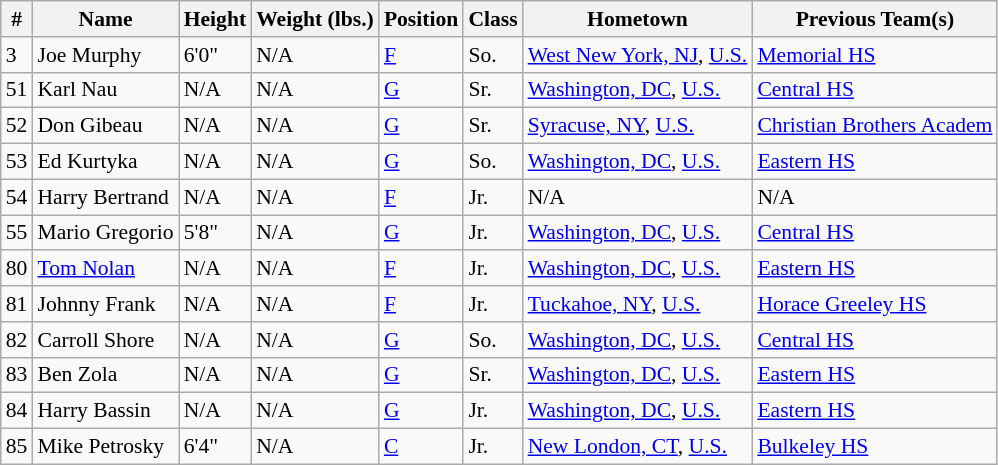<table class="wikitable" style="font-size: 90%">
<tr>
<th>#</th>
<th>Name</th>
<th>Height</th>
<th>Weight (lbs.)</th>
<th>Position</th>
<th>Class</th>
<th>Hometown</th>
<th>Previous Team(s)</th>
</tr>
<tr>
<td>3</td>
<td>Joe Murphy</td>
<td>6'0"</td>
<td>N/A</td>
<td><a href='#'>F</a></td>
<td>So.</td>
<td><a href='#'>West New York, NJ</a>, <a href='#'>U.S.</a></td>
<td><a href='#'>Memorial HS</a></td>
</tr>
<tr>
<td>51</td>
<td>Karl Nau</td>
<td>N/A</td>
<td>N/A</td>
<td><a href='#'>G</a></td>
<td>Sr.</td>
<td><a href='#'>Washington, DC</a>, <a href='#'>U.S.</a></td>
<td><a href='#'>Central HS</a></td>
</tr>
<tr>
<td>52</td>
<td>Don Gibeau</td>
<td>N/A</td>
<td>N/A</td>
<td><a href='#'>G</a></td>
<td>Sr.</td>
<td><a href='#'>Syracuse, NY</a>, <a href='#'>U.S.</a></td>
<td><a href='#'>Christian Brothers Academ</a></td>
</tr>
<tr>
<td>53</td>
<td>Ed Kurtyka</td>
<td>N/A</td>
<td>N/A</td>
<td><a href='#'>G</a></td>
<td>So.</td>
<td><a href='#'>Washington, DC</a>, <a href='#'>U.S.</a></td>
<td><a href='#'>Eastern HS</a></td>
</tr>
<tr>
<td>54</td>
<td>Harry Bertrand</td>
<td>N/A</td>
<td>N/A</td>
<td><a href='#'>F</a></td>
<td>Jr.</td>
<td>N/A</td>
<td>N/A</td>
</tr>
<tr>
<td>55</td>
<td>Mario Gregorio</td>
<td>5'8"</td>
<td>N/A</td>
<td><a href='#'>G</a></td>
<td>Jr.</td>
<td><a href='#'>Washington, DC</a>, <a href='#'>U.S.</a></td>
<td><a href='#'>Central HS</a></td>
</tr>
<tr>
<td>80</td>
<td><a href='#'>Tom Nolan</a></td>
<td>N/A</td>
<td>N/A</td>
<td><a href='#'>F</a></td>
<td>Jr.</td>
<td><a href='#'>Washington, DC</a>, <a href='#'>U.S.</a></td>
<td><a href='#'>Eastern HS</a></td>
</tr>
<tr>
<td>81</td>
<td>Johnny Frank</td>
<td>N/A</td>
<td>N/A</td>
<td><a href='#'>F</a></td>
<td>Jr.</td>
<td><a href='#'>Tuckahoe, NY</a>, <a href='#'>U.S.</a></td>
<td><a href='#'>Horace Greeley HS</a></td>
</tr>
<tr>
<td>82</td>
<td>Carroll Shore</td>
<td>N/A</td>
<td>N/A</td>
<td><a href='#'>G</a></td>
<td>So.</td>
<td><a href='#'>Washington, DC</a>, <a href='#'>U.S.</a></td>
<td><a href='#'>Central HS</a></td>
</tr>
<tr>
<td>83</td>
<td>Ben Zola</td>
<td>N/A</td>
<td>N/A</td>
<td><a href='#'>G</a></td>
<td>Sr.</td>
<td><a href='#'>Washington, DC</a>, <a href='#'>U.S.</a></td>
<td><a href='#'>Eastern HS</a></td>
</tr>
<tr>
<td>84</td>
<td>Harry Bassin</td>
<td>N/A</td>
<td>N/A</td>
<td><a href='#'>G</a></td>
<td>Jr.</td>
<td><a href='#'>Washington, DC</a>, <a href='#'>U.S.</a></td>
<td><a href='#'>Eastern HS</a></td>
</tr>
<tr>
<td>85</td>
<td>Mike Petrosky</td>
<td>6'4"</td>
<td>N/A</td>
<td><a href='#'>C</a></td>
<td>Jr.</td>
<td><a href='#'>New London, CT</a>, <a href='#'>U.S.</a></td>
<td><a href='#'>Bulkeley HS</a></td>
</tr>
</table>
